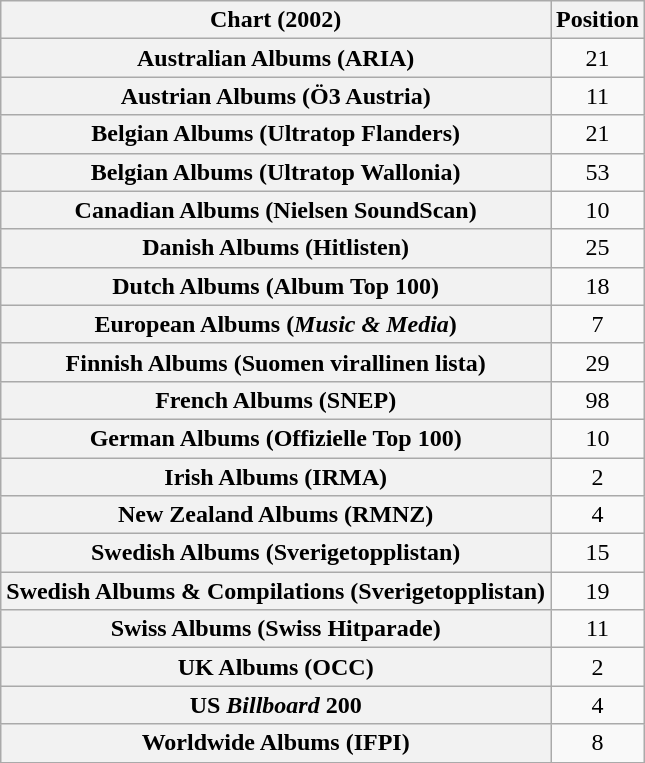<table class="wikitable sortable plainrowheaders" style="text-align:center">
<tr>
<th>Chart (2002)</th>
<th>Position</th>
</tr>
<tr>
<th scope="row">Australian Albums (ARIA)</th>
<td>21</td>
</tr>
<tr>
<th scope="row">Austrian Albums (Ö3 Austria)</th>
<td>11</td>
</tr>
<tr>
<th scope="row">Belgian Albums (Ultratop Flanders)</th>
<td>21</td>
</tr>
<tr>
<th scope="row">Belgian Albums (Ultratop Wallonia)</th>
<td>53</td>
</tr>
<tr>
<th scope="row">Canadian Albums (Nielsen SoundScan)</th>
<td>10</td>
</tr>
<tr>
<th scope="row">Danish Albums (Hitlisten)</th>
<td>25</td>
</tr>
<tr>
<th scope="row">Dutch Albums (Album Top 100)</th>
<td>18</td>
</tr>
<tr>
<th scope="row">European Albums (<em>Music & Media</em>)</th>
<td>7</td>
</tr>
<tr>
<th scope="row">Finnish Albums (Suomen virallinen lista)</th>
<td>29</td>
</tr>
<tr>
<th scope="row">French Albums (SNEP)</th>
<td>98</td>
</tr>
<tr>
<th scope="row">German Albums (Offizielle Top 100)</th>
<td>10</td>
</tr>
<tr>
<th scope="row">Irish Albums (IRMA)</th>
<td>2</td>
</tr>
<tr>
<th scope="row">New Zealand Albums (RMNZ)</th>
<td>4</td>
</tr>
<tr>
<th scope="row">Swedish Albums (Sverigetopplistan)</th>
<td>15</td>
</tr>
<tr>
<th scope="row">Swedish Albums & Compilations (Sverigetopplistan)</th>
<td>19</td>
</tr>
<tr>
<th scope="row">Swiss Albums (Swiss Hitparade)</th>
<td>11</td>
</tr>
<tr>
<th scope="row">UK Albums (OCC)</th>
<td>2</td>
</tr>
<tr>
<th scope="row">US <em>Billboard</em> 200</th>
<td>4</td>
</tr>
<tr>
<th scope="row">Worldwide Albums (IFPI)</th>
<td>8</td>
</tr>
<tr>
</tr>
</table>
